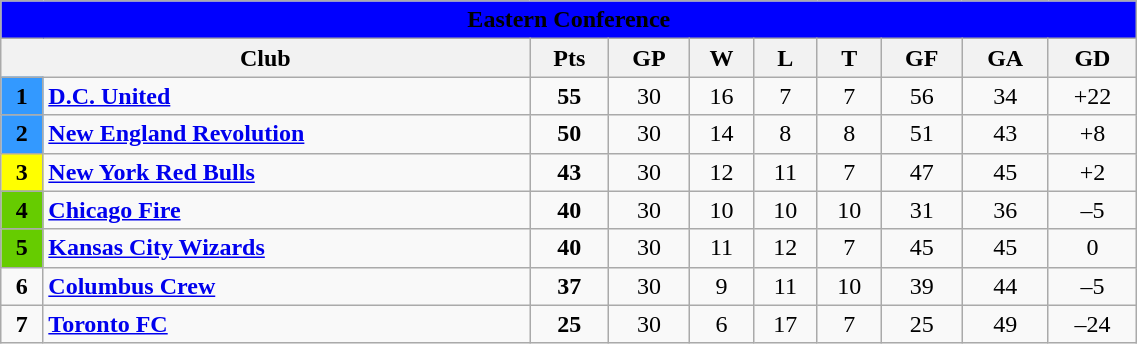<table class="wikitable" width=60%>
<tr>
<td colspan=10 align=center bgcolor=blue><span><strong>Eastern Conference</strong></span></td>
</tr>
<tr>
<th colspan="2">Club</th>
<th>Pts</th>
<th>GP</th>
<th>W</th>
<th>L</th>
<th>T</th>
<th>GF</th>
<th>GA</th>
<th>GD</th>
</tr>
<tr>
<td bgcolor=#3399FF align=center><strong>1</strong></td>
<td><strong><a href='#'>D.C. United</a></strong></td>
<td align=center><strong>55</strong></td>
<td align=center>30</td>
<td align=center>16</td>
<td align=center>7</td>
<td align=center>7</td>
<td align=center>56</td>
<td align=center>34</td>
<td align=center>+22</td>
</tr>
<tr>
<td bgcolor=#3399FF align=center><strong>2</strong></td>
<td><strong><a href='#'>New England Revolution</a></strong></td>
<td align=center><strong>50</strong></td>
<td align=center>30</td>
<td align=center>14</td>
<td align=center>8</td>
<td align=center>8</td>
<td align=center>51</td>
<td align=center>43</td>
<td align=center>+8</td>
</tr>
<tr>
<td bgcolor=#FFFF00 align=center><strong>3</strong></td>
<td><strong><a href='#'>New York Red Bulls</a></strong></td>
<td align=center><strong>43</strong></td>
<td align=center>30</td>
<td align=center>12</td>
<td align=center>11</td>
<td align=center>7</td>
<td align=center>47</td>
<td align=center>45</td>
<td align=center>+2</td>
</tr>
<tr>
<td bgcolor=#66CC00 align=center><strong>4</strong></td>
<td><strong><a href='#'>Chicago Fire</a></strong></td>
<td align=center><strong>40</strong></td>
<td align=center>30</td>
<td align=center>10</td>
<td align=center>10</td>
<td align=center>10</td>
<td align=center>31</td>
<td align=center>36</td>
<td align=center>–5</td>
</tr>
<tr>
<td bgcolor=#66CC00 align=center><strong>5</strong></td>
<td><strong><a href='#'>Kansas City Wizards</a></strong></td>
<td align=center><strong>40</strong></td>
<td align=center>30</td>
<td align=center>11</td>
<td align=center>12</td>
<td align=center>7</td>
<td align=center>45</td>
<td align=center>45</td>
<td align=center>0</td>
</tr>
<tr>
<td align=center><strong>6</strong></td>
<td><strong><a href='#'>Columbus Crew</a></strong></td>
<td align=center><strong>37</strong></td>
<td align=center>30</td>
<td align=center>9</td>
<td align=center>11</td>
<td align=center>10</td>
<td align=center>39</td>
<td align=center>44</td>
<td align=center>–5</td>
</tr>
<tr>
<td align=center><strong>7</strong></td>
<td><strong><a href='#'>Toronto FC</a></strong></td>
<td align=center><strong>25</strong></td>
<td align=center>30</td>
<td align=center>6</td>
<td align=center>17</td>
<td align=center>7</td>
<td align=center>25</td>
<td align=center>49</td>
<td align=center>–24</td>
</tr>
</table>
